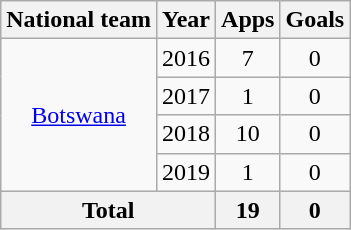<table class="wikitable" style="text-align:center">
<tr>
<th>National team</th>
<th>Year</th>
<th>Apps</th>
<th>Goals</th>
</tr>
<tr>
<td rowspan="4"><a href='#'>Botswana</a></td>
<td>2016</td>
<td>7</td>
<td>0</td>
</tr>
<tr>
<td>2017</td>
<td>1</td>
<td>0</td>
</tr>
<tr>
<td>2018</td>
<td>10</td>
<td>0</td>
</tr>
<tr>
<td>2019</td>
<td>1</td>
<td>0</td>
</tr>
<tr>
<th colspan=2>Total</th>
<th>19</th>
<th>0</th>
</tr>
</table>
